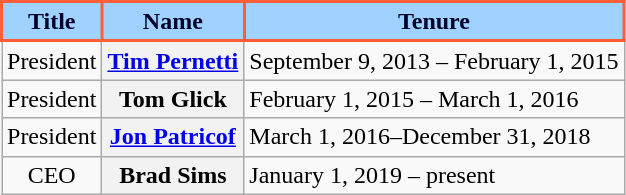<table class="wikitable" style="text-align:center;">
<tr>
<th style="background:#9fd2ff; color:#000229; border:2px solid #FF5E36;" scope=col>Title</th>
<th style="background:#9fd2ff; color:#000229; border:2px solid #FF5E36;" scope=col>Name</th>
<th style="background:#9fd2ff; color:#000229; border:2px solid #FF5E36;" scope=col>Tenure</th>
</tr>
<tr>
<td>President</td>
<th scope=row><a href='#'>Tim Pernetti</a></th>
<td align=left>September 9, 2013 – February 1, 2015</td>
</tr>
<tr>
<td>President</td>
<th scope=row>Tom Glick</th>
<td align=left>February 1, 2015 – March 1, 2016</td>
</tr>
<tr>
<td>President</td>
<th scope=row><a href='#'>Jon Patricof</a></th>
<td align=left>March 1, 2016–December 31, 2018</td>
</tr>
<tr>
<td>CEO</td>
<th scope=row>Brad Sims</th>
<td align=left>January 1, 2019 – present</td>
</tr>
</table>
